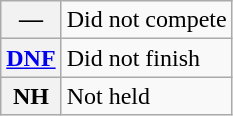<table class="wikitable">
<tr>
<th scope="row">—</th>
<td>Did not compete</td>
</tr>
<tr>
<th scope="row"><a href='#'>DNF</a></th>
<td>Did not finish</td>
</tr>
<tr>
<th scope="row">NH</th>
<td>Not held</td>
</tr>
</table>
